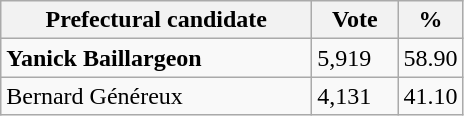<table class="wikitable">
<tr>
<th bgcolor="#DDDDFF" width="200px">Prefectural candidate</th>
<th bgcolor="#DDDDFF" width="50px">Vote</th>
<th bgcolor="#DDDDFF" width="30px">%</th>
</tr>
<tr>
<td><strong>Yanick Baillargeon</strong></td>
<td>5,919</td>
<td>58.90</td>
</tr>
<tr>
<td>Bernard Généreux</td>
<td>4,131</td>
<td>41.10</td>
</tr>
</table>
